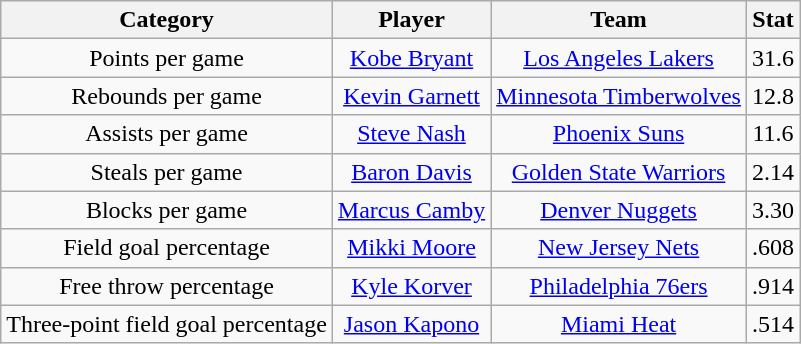<table class="wikitable" style="text-align:center">
<tr>
<th>Category</th>
<th>Player</th>
<th>Team</th>
<th>Stat</th>
</tr>
<tr>
<td>Points per game</td>
<td><a href='#'>Kobe Bryant</a></td>
<td><a href='#'>Los Angeles Lakers</a></td>
<td>31.6</td>
</tr>
<tr>
<td>Rebounds per game</td>
<td><a href='#'>Kevin Garnett</a></td>
<td><a href='#'>Minnesota Timberwolves</a></td>
<td>12.8</td>
</tr>
<tr>
<td>Assists per game</td>
<td><a href='#'>Steve Nash</a></td>
<td><a href='#'>Phoenix Suns</a></td>
<td>11.6</td>
</tr>
<tr>
<td>Steals per game</td>
<td><a href='#'>Baron Davis</a></td>
<td><a href='#'>Golden State Warriors</a></td>
<td>2.14</td>
</tr>
<tr>
<td>Blocks per game</td>
<td><a href='#'>Marcus Camby</a></td>
<td><a href='#'>Denver Nuggets</a></td>
<td>3.30</td>
</tr>
<tr>
<td>Field goal percentage</td>
<td><a href='#'>Mikki Moore</a></td>
<td><a href='#'>New Jersey Nets</a></td>
<td>.608</td>
</tr>
<tr>
<td>Free throw percentage</td>
<td><a href='#'>Kyle Korver</a></td>
<td><a href='#'>Philadelphia 76ers</a></td>
<td>.914</td>
</tr>
<tr>
<td>Three-point field goal percentage</td>
<td><a href='#'>Jason Kapono</a></td>
<td><a href='#'>Miami Heat</a></td>
<td>.514</td>
</tr>
</table>
